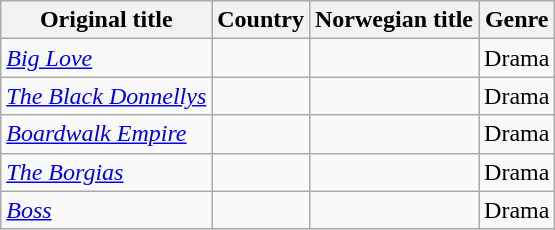<table class="wikitable">
<tr>
<th>Original title</th>
<th>Country</th>
<th>Norwegian title</th>
<th>Genre</th>
</tr>
<tr>
<td><em><a href='#'>Big Love</a></em></td>
<td></td>
<td></td>
<td>Drama</td>
</tr>
<tr>
<td><em><a href='#'>The Black Donnellys</a></em></td>
<td></td>
<td></td>
<td>Drama</td>
</tr>
<tr>
<td><em><a href='#'>Boardwalk Empire</a></em></td>
<td></td>
<td></td>
<td>Drama</td>
</tr>
<tr>
<td><em><a href='#'>The Borgias</a></em></td>
<td>  </td>
<td></td>
<td>Drama</td>
</tr>
<tr>
<td><em><a href='#'>Boss</a></em></td>
<td></td>
<td></td>
<td>Drama</td>
</tr>
</table>
